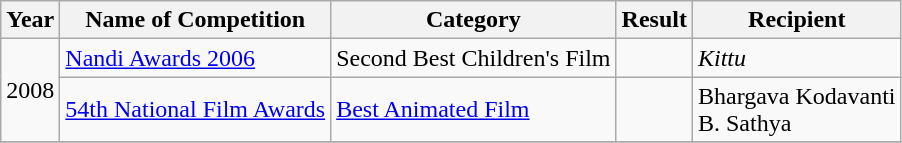<table class="wikitable">
<tr>
<th>Year</th>
<th>Name of Competition</th>
<th>Category</th>
<th>Result</th>
<th>Recipient</th>
</tr>
<tr>
<td rowspan=2>2008</td>
<td><a href='#'>Nandi Awards 2006</a></td>
<td>Second Best Children's Film</td>
<td></td>
<td><em>Kittu</em></td>
</tr>
<tr>
<td><a href='#'>54th National Film Awards</a></td>
<td><a href='#'>Best Animated Film</a></td>
<td></td>
<td>Bhargava Kodavanti<br>B. Sathya</td>
</tr>
<tr>
</tr>
</table>
